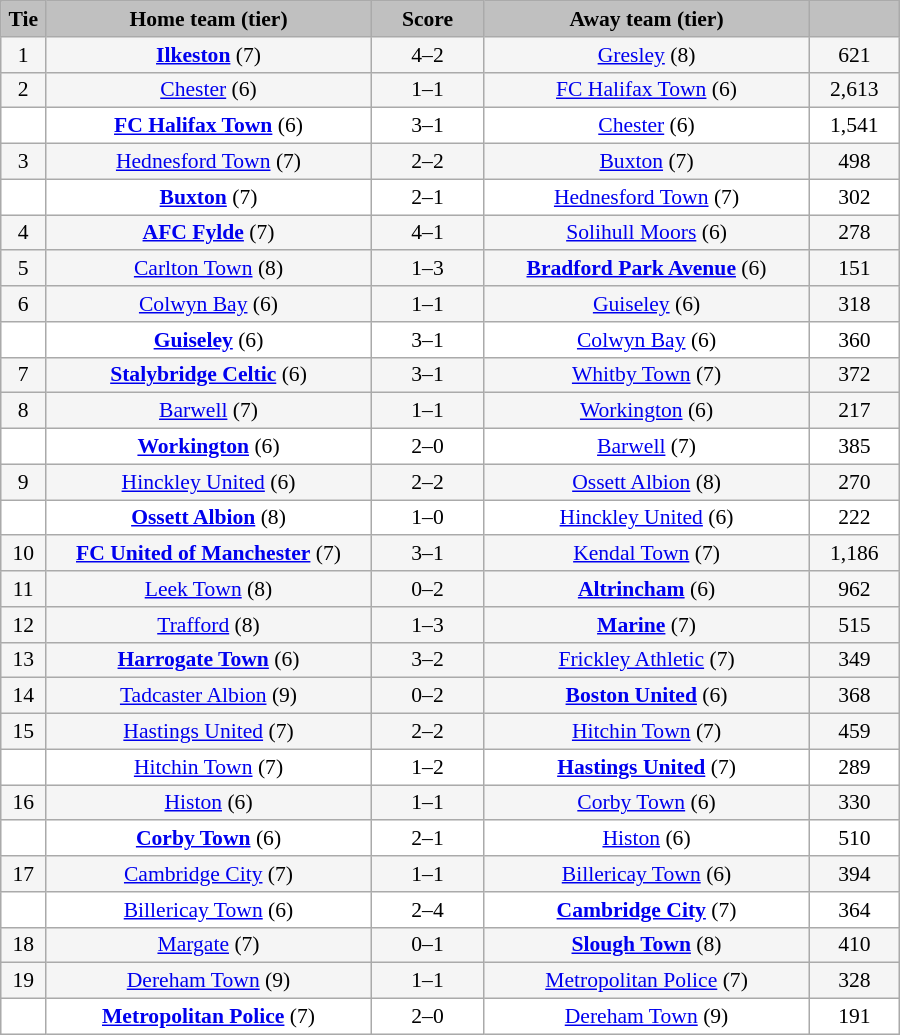<table class="wikitable" style="width: 600px; background:WhiteSmoke; text-align:center; font-size:90%">
<tr>
<td scope="col" style="width:  5.00%; background:silver;"><strong>Tie</strong></td>
<td scope="col" style="width: 36.25%; background:silver;"><strong>Home team (tier)</strong></td>
<td scope="col" style="width: 12.50%; background:silver;"><strong>Score</strong></td>
<td scope="col" style="width: 36.25%; background:silver;"><strong>Away team (tier)</strong></td>
<td scope="col" style="width: 10.00%; background:silver;"><strong></strong></td>
</tr>
<tr>
<td>1</td>
<td><strong><a href='#'>Ilkeston</a></strong> (7)</td>
<td>4–2</td>
<td><a href='#'>Gresley</a> (8)</td>
<td>621</td>
</tr>
<tr>
<td>2</td>
<td><a href='#'>Chester</a> (6)</td>
<td>1–1</td>
<td><a href='#'>FC Halifax Town</a> (6)</td>
<td>2,613</td>
</tr>
<tr style="background:white;">
<td><em></em></td>
<td><strong><a href='#'>FC Halifax Town</a></strong> (6)</td>
<td>3–1</td>
<td><a href='#'>Chester</a> (6)</td>
<td>1,541</td>
</tr>
<tr>
<td>3</td>
<td><a href='#'>Hednesford Town</a> (7)</td>
<td>2–2</td>
<td><a href='#'>Buxton</a> (7)</td>
<td>498</td>
</tr>
<tr style="background:white;">
<td><em></em></td>
<td><strong><a href='#'>Buxton</a></strong> (7)</td>
<td>2–1 </td>
<td><a href='#'>Hednesford Town</a> (7)</td>
<td>302</td>
</tr>
<tr>
<td>4</td>
<td><strong><a href='#'>AFC Fylde</a></strong> (7)</td>
<td>4–1</td>
<td><a href='#'>Solihull Moors</a> (6)</td>
<td>278</td>
</tr>
<tr>
<td>5</td>
<td><a href='#'>Carlton Town</a> (8)</td>
<td>1–3</td>
<td><strong><a href='#'>Bradford Park Avenue</a></strong> (6)</td>
<td>151</td>
</tr>
<tr>
<td>6</td>
<td><a href='#'>Colwyn Bay</a> (6)</td>
<td>1–1</td>
<td><a href='#'>Guiseley</a> (6)</td>
<td>318</td>
</tr>
<tr style="background:white;">
<td><em></em></td>
<td><strong><a href='#'>Guiseley</a></strong> (6)</td>
<td>3–1</td>
<td><a href='#'>Colwyn Bay</a> (6)</td>
<td>360</td>
</tr>
<tr>
<td>7</td>
<td><strong><a href='#'>Stalybridge Celtic</a></strong> (6)</td>
<td>3–1</td>
<td><a href='#'>Whitby Town</a> (7)</td>
<td>372</td>
</tr>
<tr>
<td>8</td>
<td><a href='#'>Barwell</a> (7)</td>
<td>1–1</td>
<td><a href='#'>Workington</a> (6)</td>
<td>217</td>
</tr>
<tr style="background:white;">
<td><em></em></td>
<td><strong><a href='#'>Workington</a></strong> (6)</td>
<td>2–0</td>
<td><a href='#'>Barwell</a> (7)</td>
<td>385</td>
</tr>
<tr>
<td>9</td>
<td><a href='#'>Hinckley United</a> (6)</td>
<td>2–2</td>
<td><a href='#'>Ossett Albion</a> (8)</td>
<td>270</td>
</tr>
<tr style="background:white;">
<td><em></em></td>
<td><strong><a href='#'>Ossett Albion</a></strong> (8)</td>
<td>1–0</td>
<td><a href='#'>Hinckley United</a> (6)</td>
<td>222</td>
</tr>
<tr>
<td>10</td>
<td><strong><a href='#'>FC United of Manchester</a></strong> (7)</td>
<td>3–1</td>
<td><a href='#'>Kendal Town</a> (7)</td>
<td>1,186</td>
</tr>
<tr>
<td>11</td>
<td><a href='#'>Leek Town</a> (8)</td>
<td>0–2</td>
<td><strong><a href='#'>Altrincham</a></strong> (6)</td>
<td>962</td>
</tr>
<tr>
<td>12</td>
<td><a href='#'>Trafford</a> (8)</td>
<td>1–3</td>
<td><strong><a href='#'>Marine</a></strong> (7)</td>
<td>515</td>
</tr>
<tr>
<td>13</td>
<td><strong><a href='#'>Harrogate Town</a></strong> (6)</td>
<td>3–2</td>
<td><a href='#'>Frickley Athletic</a> (7)</td>
<td>349</td>
</tr>
<tr>
<td>14</td>
<td><a href='#'>Tadcaster Albion</a> (9)</td>
<td>0–2</td>
<td><strong><a href='#'>Boston United</a></strong> (6)</td>
<td>368</td>
</tr>
<tr>
<td>15</td>
<td><a href='#'>Hastings United</a> (7)</td>
<td>2–2</td>
<td><a href='#'>Hitchin Town</a> (7)</td>
<td>459</td>
</tr>
<tr style="background:white;">
<td><em></em></td>
<td><a href='#'>Hitchin Town</a> (7)</td>
<td>1–2</td>
<td><strong><a href='#'>Hastings United</a></strong> (7)</td>
<td>289</td>
</tr>
<tr>
<td>16</td>
<td><a href='#'>Histon</a> (6)</td>
<td>1–1</td>
<td><a href='#'>Corby Town</a> (6)</td>
<td>330</td>
</tr>
<tr style="background:white;">
<td><em></em></td>
<td><strong><a href='#'>Corby Town</a></strong> (6)</td>
<td>2–1</td>
<td><a href='#'>Histon</a> (6)</td>
<td>510</td>
</tr>
<tr>
<td>17</td>
<td><a href='#'>Cambridge City</a> (7)</td>
<td>1–1</td>
<td><a href='#'>Billericay Town</a> (6)</td>
<td>394</td>
</tr>
<tr style="background:white;">
<td><em></em></td>
<td><a href='#'>Billericay Town</a> (6)</td>
<td>2–4</td>
<td><strong><a href='#'>Cambridge City</a></strong> (7)</td>
<td>364</td>
</tr>
<tr>
<td>18</td>
<td><a href='#'>Margate</a> (7)</td>
<td>0–1</td>
<td><strong><a href='#'>Slough Town</a></strong> (8)</td>
<td>410</td>
</tr>
<tr>
<td>19</td>
<td><a href='#'>Dereham Town</a> (9)</td>
<td>1–1</td>
<td><a href='#'>Metropolitan Police</a> (7)</td>
<td>328</td>
</tr>
<tr style="background:white;">
<td><em></em></td>
<td><strong><a href='#'>Metropolitan Police</a></strong> (7)</td>
<td>2–0</td>
<td><a href='#'>Dereham Town</a> (9)</td>
<td>191</td>
</tr>
</table>
